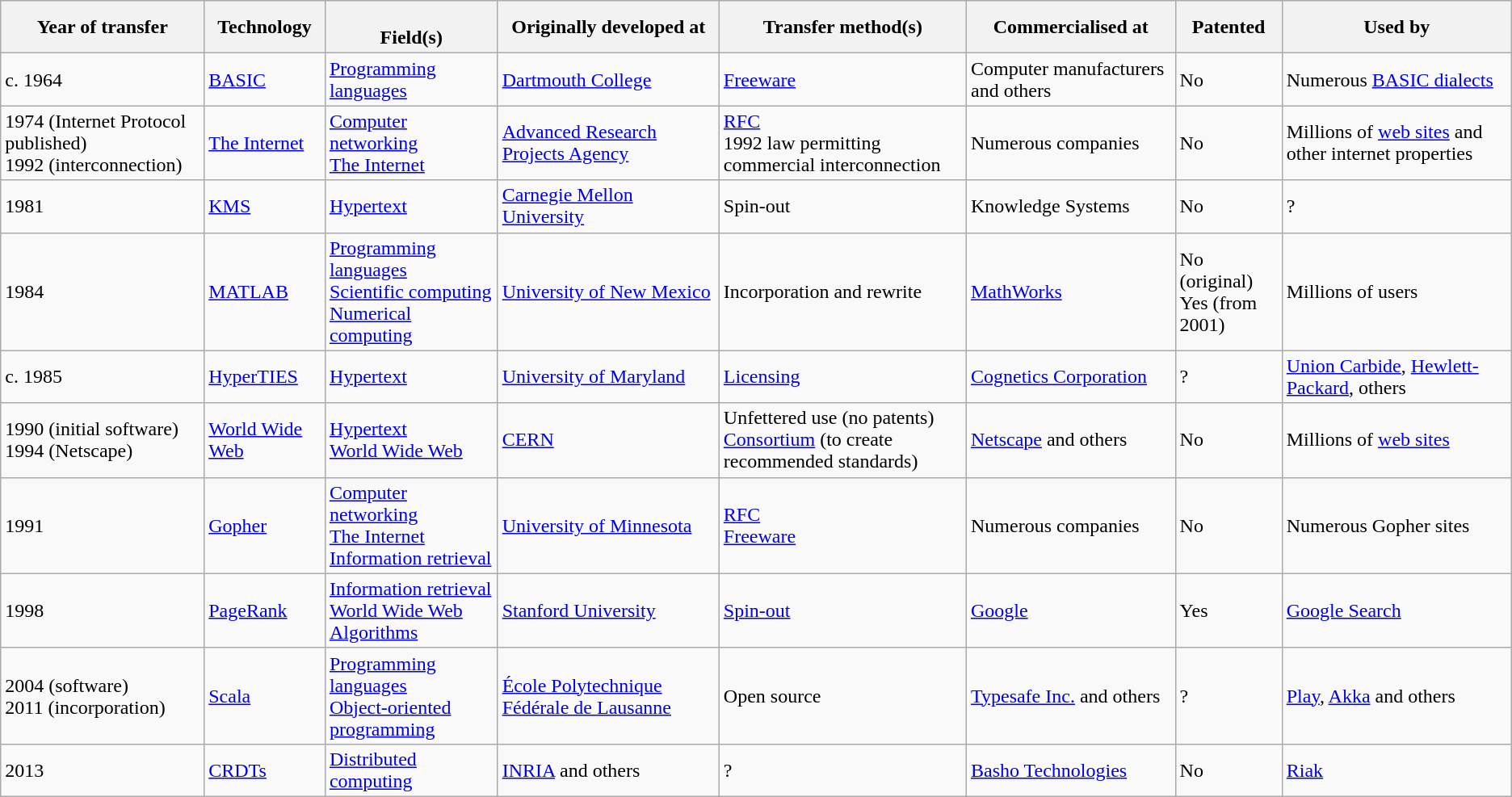<table class="wikitable">
<tr>
<th>Year of transfer</th>
<th>Technology</th>
<th><br>Field(s)</th>
<th>Originally developed at</th>
<th>Transfer method(s)</th>
<th>Commercialised at</th>
<th>Patented</th>
<th>Used by</th>
</tr>
<tr>
<td>c. 1964</td>
<td><a href='#'>BASIC</a></td>
<td><a href='#'>Programming languages</a></td>
<td><a href='#'>Dartmouth College</a></td>
<td><a href='#'>Freeware</a></td>
<td>Computer manufacturers and others</td>
<td>No</td>
<td>Numerous <a href='#'>BASIC dialects</a></td>
</tr>
<tr>
<td>1974 (Internet Protocol published)<br>1992 (interconnection)</td>
<td><a href='#'>The Internet</a></td>
<td><a href='#'>Computer networking</a><br><a href='#'>The Internet</a></td>
<td><a href='#'>Advanced Research Projects Agency</a></td>
<td><a href='#'>RFC</a><br>1992 law permitting commercial interconnection</td>
<td>Numerous companies</td>
<td>No</td>
<td>Millions of <a href='#'>web sites</a> and other internet properties</td>
</tr>
<tr>
<td>1981</td>
<td><a href='#'>KMS</a></td>
<td><a href='#'>Hypertext</a></td>
<td><a href='#'>Carnegie Mellon University</a></td>
<td>Spin-out</td>
<td>Knowledge Systems</td>
<td>No</td>
<td>?</td>
</tr>
<tr>
<td>1984</td>
<td><a href='#'>MATLAB</a></td>
<td><a href='#'>Programming languages</a><br><a href='#'>Scientific computing</a><br><a href='#'>Numerical computing</a></td>
<td><a href='#'>University of New Mexico</a></td>
<td>Incorporation and rewrite</td>
<td><a href='#'>MathWorks</a></td>
<td>No (original)<br>Yes (from 2001)</td>
<td>Millions of users</td>
</tr>
<tr>
<td>c. 1985</td>
<td><a href='#'>HyperTIES</a></td>
<td><a href='#'>Hypertext</a></td>
<td><a href='#'>University of Maryland</a></td>
<td><a href='#'>Licensing</a></td>
<td><a href='#'>Cognetics Corporation</a></td>
<td>?</td>
<td><a href='#'>Union Carbide</a>, <a href='#'>Hewlett-Packard</a>, others</td>
</tr>
<tr>
<td>1990 (initial software)<br>1994 (Netscape)</td>
<td><a href='#'>World Wide Web</a></td>
<td><a href='#'>Hypertext</a><br><a href='#'>World Wide Web</a></td>
<td><a href='#'>CERN</a></td>
<td>Unfettered use (no patents)<br><a href='#'>Consortium</a> (to create recommended standards)</td>
<td><a href='#'>Netscape</a> and others</td>
<td>No</td>
<td>Millions of <a href='#'>web sites</a></td>
</tr>
<tr>
<td>1991</td>
<td><a href='#'>Gopher</a></td>
<td><a href='#'>Computer networking</a><br><a href='#'>The Internet</a><br><a href='#'>Information retrieval</a></td>
<td><a href='#'>University of Minnesota</a></td>
<td><a href='#'>RFC</a><br><a href='#'>Freeware</a></td>
<td>Numerous companies</td>
<td>No</td>
<td>Numerous Gopher sites</td>
</tr>
<tr>
<td>1998</td>
<td><a href='#'>PageRank</a></td>
<td><a href='#'>Information retrieval</a><br><a href='#'>World Wide Web</a><br><a href='#'>Algorithms</a></td>
<td><a href='#'>Stanford University</a></td>
<td><a href='#'>Spin-out</a></td>
<td><a href='#'>Google</a></td>
<td>Yes</td>
<td><a href='#'>Google Search</a></td>
</tr>
<tr>
<td>2004 (software)<br>2011 (incorporation)</td>
<td><a href='#'>Scala</a></td>
<td><a href='#'>Programming languages</a><br><a href='#'>Object-oriented programming</a></td>
<td><a href='#'>École Polytechnique Fédérale de Lausanne</a></td>
<td>Open source</td>
<td><a href='#'>Typesafe Inc.</a> and others</td>
<td>?</td>
<td><a href='#'>Play</a>, <a href='#'>Akka</a> and others</td>
</tr>
<tr>
<td>2013</td>
<td><a href='#'>CRDTs</a></td>
<td><a href='#'>Distributed computing</a></td>
<td><a href='#'>INRIA</a> and others</td>
<td>?</td>
<td><a href='#'>Basho Technologies</a></td>
<td>No</td>
<td><a href='#'>Riak</a></td>
</tr>
</table>
